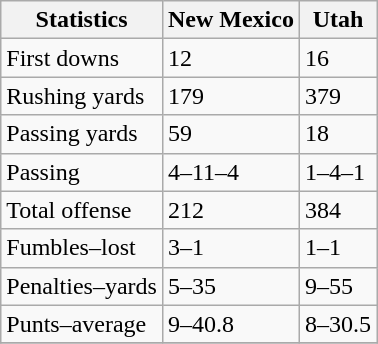<table class="wikitable">
<tr>
<th>Statistics</th>
<th>New Mexico</th>
<th>Utah</th>
</tr>
<tr>
<td>First downs</td>
<td>12</td>
<td>16</td>
</tr>
<tr>
<td>Rushing yards</td>
<td>179</td>
<td>379</td>
</tr>
<tr>
<td>Passing yards</td>
<td>59</td>
<td>18</td>
</tr>
<tr>
<td>Passing</td>
<td>4–11–4</td>
<td>1–4–1</td>
</tr>
<tr>
<td>Total offense</td>
<td>212</td>
<td>384</td>
</tr>
<tr>
<td>Fumbles–lost</td>
<td>3–1</td>
<td>1–1</td>
</tr>
<tr>
<td>Penalties–yards</td>
<td>5–35</td>
<td>9–55</td>
</tr>
<tr>
<td>Punts–average</td>
<td>9–40.8</td>
<td>8–30.5</td>
</tr>
<tr>
</tr>
</table>
